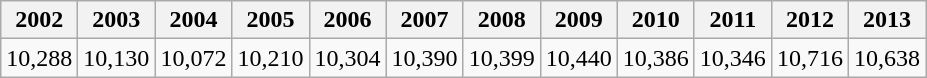<table class="wikitable">
<tr>
<th>2002</th>
<th>2003</th>
<th>2004</th>
<th>2005</th>
<th>2006</th>
<th>2007</th>
<th>2008</th>
<th>2009</th>
<th>2010</th>
<th>2011</th>
<th>2012</th>
<th>2013</th>
</tr>
<tr>
<td>10,288</td>
<td>10,130</td>
<td>10,072</td>
<td>10,210</td>
<td>10,304</td>
<td>10,390</td>
<td>10,399</td>
<td>10,440</td>
<td>10,386</td>
<td>10,346</td>
<td>10,716</td>
<td>10,638</td>
</tr>
</table>
